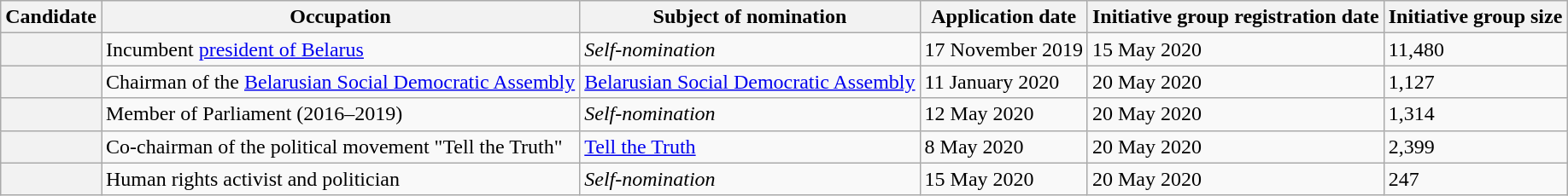<table class="wikitable sortable">
<tr>
<th scope="col">Candidate</th>
<th scope="col">Occupation</th>
<th scope="col">Subject of nomination</th>
<th scope="col">Application date</th>
<th scope="col">Initiative group registration date</th>
<th scope="col">Initiative group size</th>
</tr>
<tr>
<th scope="row"></th>
<td>Incumbent <a href='#'>president of Belarus</a></td>
<td><em>Self-nomination</em></td>
<td>17 November 2019</td>
<td>15 May 2020</td>
<td>11,480</td>
</tr>
<tr>
<th scope="row"></th>
<td>Chairman of the <a href='#'>Belarusian Social Democratic Assembly</a></td>
<td><a href='#'>Belarusian Social Democratic Assembly</a></td>
<td>11 January 2020</td>
<td>20 May 2020</td>
<td>1,127</td>
</tr>
<tr>
<th scope="row"></th>
<td>Member of Parliament (2016–2019)</td>
<td><em>Self-nomination</em></td>
<td>12 May 2020</td>
<td>20 May 2020</td>
<td>1,314</td>
</tr>
<tr>
<th scope="row"></th>
<td>Co-chairman of the political movement "Tell the Truth"</td>
<td><a href='#'>Tell the Truth</a></td>
<td>8 May 2020</td>
<td>20 May 2020</td>
<td>2,399</td>
</tr>
<tr>
<th scope="row"></th>
<td>Human rights activist and politician</td>
<td><em>Self-nomination</em></td>
<td>15 May 2020</td>
<td>20 May 2020</td>
<td>247</td>
</tr>
</table>
